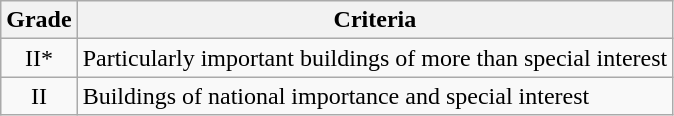<table class="wikitable">
<tr>
<th>Grade</th>
<th>Criteria</th>
</tr>
<tr>
<td align="center" >II*</td>
<td>Particularly important buildings of more than special interest</td>
</tr>
<tr>
<td align="center" >II</td>
<td>Buildings of national importance and special interest</td>
</tr>
</table>
